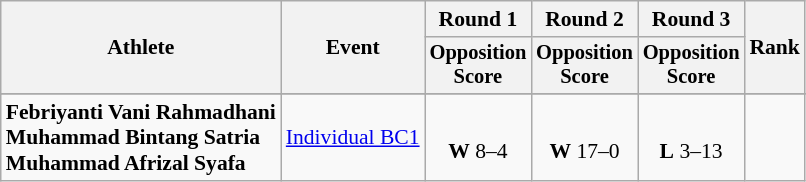<table class=wikitable style="font-size:90%">
<tr>
<th rowspan="2">Athlete</th>
<th rowspan="2">Event</th>
<th>Round 1</th>
<th>Round 2</th>
<th>Round 3</th>
<th rowspan="2">Rank</th>
</tr>
<tr style="font-size:95%">
<th>Opposition<br>Score</th>
<th>Opposition<br>Score</th>
<th>Opposition<br>Score</th>
</tr>
<tr>
</tr>
<tr align=center>
<td align=left><strong>Febriyanti Vani Rahmadhani<br>Muhammad Bintang Satria<br>Muhammad Afrizal Syafa</strong></td>
<td align=left><a href='#'>Individual BC1</a></td>
<td><br><strong>W</strong> 8–4</td>
<td><br><strong>W</strong> 17–0</td>
<td><br><strong>L</strong> 3–13</td>
<td></td>
</tr>
</table>
